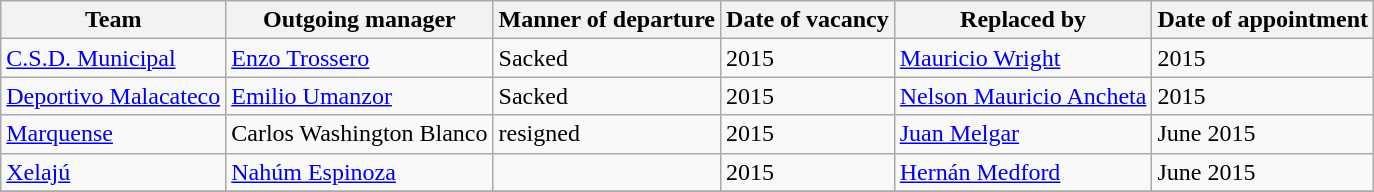<table class="wikitable">
<tr>
<th>Team</th>
<th>Outgoing manager</th>
<th>Manner of departure</th>
<th>Date of vacancy</th>
<th>Replaced by</th>
<th>Date of appointment</th>
</tr>
<tr>
<td><a href='#'>C.S.D. Municipal</a></td>
<td> <a href='#'>Enzo Trossero</a></td>
<td>Sacked</td>
<td>2015</td>
<td> <a href='#'>Mauricio Wright</a></td>
<td>2015</td>
</tr>
<tr>
<td><a href='#'>Deportivo Malacateco</a></td>
<td> <a href='#'>Emilio Umanzor</a></td>
<td>Sacked</td>
<td>2015</td>
<td> <a href='#'>Nelson Mauricio Ancheta</a></td>
<td>2015</td>
</tr>
<tr>
<td><a href='#'>Marquense</a></td>
<td> Carlos Washington Blanco</td>
<td>resigned</td>
<td>2015</td>
<td> <a href='#'>Juan Melgar</a></td>
<td>June 2015</td>
</tr>
<tr>
<td><a href='#'>Xelajú</a></td>
<td> <a href='#'>Nahúm Espinoza</a></td>
<td></td>
<td>2015</td>
<td> <a href='#'>Hernán Medford</a></td>
<td>June 2015</td>
</tr>
<tr>
</tr>
</table>
